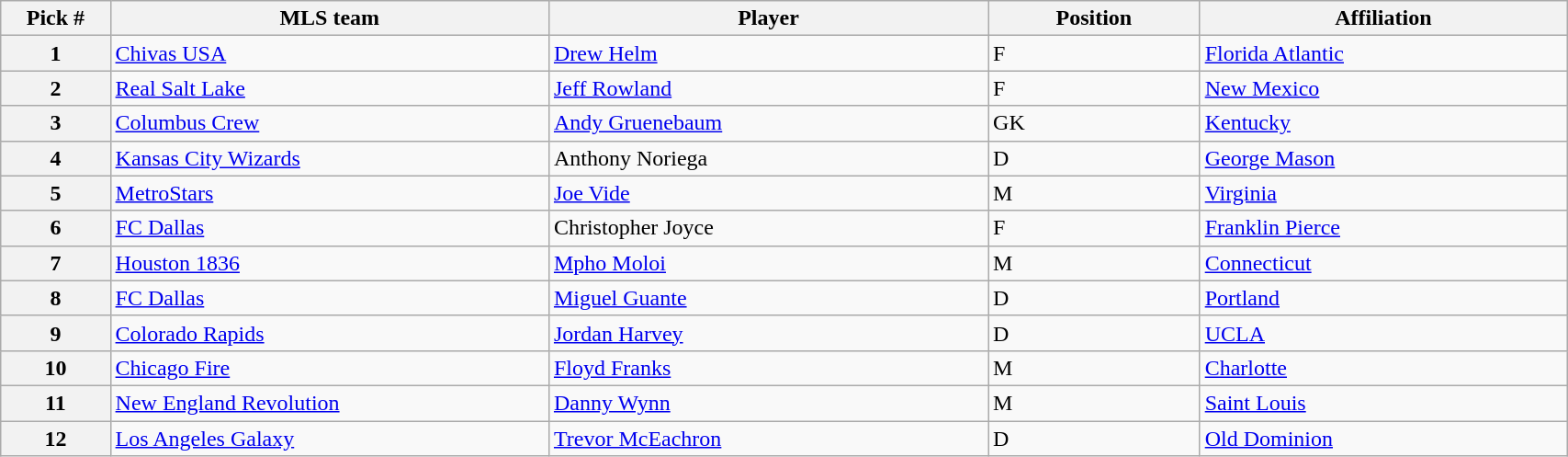<table class="wikitable sortable" style="width:90%">
<tr>
<th width=7%>Pick #</th>
<th width=28%>MLS team</th>
<th>Player</th>
<th>Position</th>
<th>Affiliation</th>
</tr>
<tr>
<th>1</th>
<td><a href='#'>Chivas USA</a></td>
<td> <a href='#'>Drew Helm</a></td>
<td>F</td>
<td><a href='#'>Florida Atlantic</a></td>
</tr>
<tr>
<th>2</th>
<td><a href='#'>Real Salt Lake</a></td>
<td> <a href='#'>Jeff Rowland</a></td>
<td>F</td>
<td><a href='#'>New Mexico</a></td>
</tr>
<tr>
<th>3</th>
<td><a href='#'>Columbus Crew</a></td>
<td> <a href='#'>Andy Gruenebaum</a></td>
<td>GK</td>
<td><a href='#'>Kentucky</a></td>
</tr>
<tr>
<th>4</th>
<td><a href='#'>Kansas City Wizards</a></td>
<td> Anthony Noriega</td>
<td>D</td>
<td><a href='#'>George Mason</a></td>
</tr>
<tr>
<th>5</th>
<td><a href='#'>MetroStars</a></td>
<td> <a href='#'>Joe Vide</a></td>
<td>M</td>
<td><a href='#'>Virginia</a></td>
</tr>
<tr>
<th>6</th>
<td><a href='#'>FC Dallas</a></td>
<td> Christopher Joyce</td>
<td>F</td>
<td><a href='#'>Franklin Pierce</a></td>
</tr>
<tr>
<th>7</th>
<td><a href='#'>Houston 1836</a></td>
<td> <a href='#'>Mpho Moloi</a></td>
<td>M</td>
<td><a href='#'>Connecticut</a></td>
</tr>
<tr>
<th>8</th>
<td><a href='#'>FC Dallas</a></td>
<td> <a href='#'>Miguel Guante</a></td>
<td>D</td>
<td><a href='#'>Portland</a></td>
</tr>
<tr>
<th>9</th>
<td><a href='#'>Colorado Rapids</a></td>
<td> <a href='#'>Jordan Harvey</a></td>
<td>D</td>
<td><a href='#'>UCLA</a></td>
</tr>
<tr>
<th>10</th>
<td><a href='#'>Chicago Fire</a></td>
<td> <a href='#'>Floyd Franks</a></td>
<td>M</td>
<td><a href='#'>Charlotte</a></td>
</tr>
<tr>
<th>11</th>
<td><a href='#'>New England Revolution</a></td>
<td> <a href='#'>Danny Wynn</a></td>
<td>M</td>
<td><a href='#'>Saint Louis</a></td>
</tr>
<tr>
<th>12</th>
<td><a href='#'>Los Angeles Galaxy</a></td>
<td> <a href='#'>Trevor McEachron</a></td>
<td>D</td>
<td><a href='#'>Old Dominion</a></td>
</tr>
</table>
